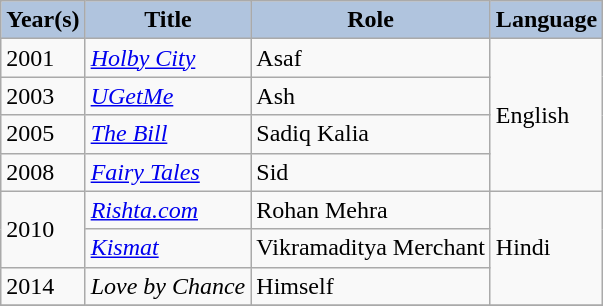<table class="wikitable sortable">
<tr>
<th style="background:#B0C4DE;">Year(s)</th>
<th style="background:#B0C4DE;">Title</th>
<th style="background:#B0C4DE;">Role</th>
<th style="background:#B0C4DE;">Language</th>
</tr>
<tr>
<td>2001</td>
<td><em><a href='#'>Holby City</a></em></td>
<td>Asaf</td>
<td rowspan="4">English</td>
</tr>
<tr>
<td>2003</td>
<td><em><a href='#'>UGetMe</a></em></td>
<td>Ash</td>
</tr>
<tr>
<td>2005</td>
<td><em><a href='#'>The Bill</a></em></td>
<td>Sadiq Kalia</td>
</tr>
<tr>
<td>2008</td>
<td><em><a href='#'>Fairy Tales</a></em></td>
<td>Sid</td>
</tr>
<tr>
<td rowspan="2">2010</td>
<td><em><a href='#'>Rishta.com</a></em></td>
<td>Rohan Mehra</td>
<td rowspan="3">Hindi</td>
</tr>
<tr>
<td><em><a href='#'>Kismat</a></em></td>
<td>Vikramaditya Merchant</td>
</tr>
<tr>
<td>2014</td>
<td><em>Love by Chance</em></td>
<td>Himself</td>
</tr>
<tr>
</tr>
</table>
